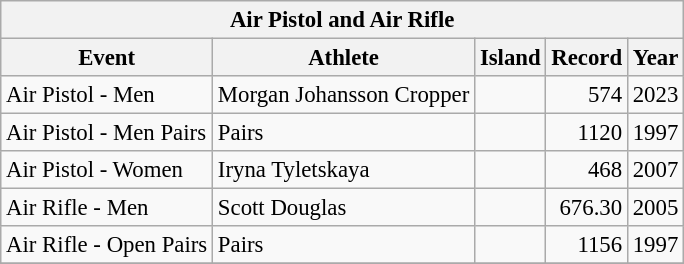<table class="wikitable" style="text-align: center; font-size:95%;">
<tr>
<th colspan=5>Air Pistol and Air Rifle</th>
</tr>
<tr>
<th colspan=1>Event</th>
<th colspan=1>Athlete</th>
<th colspan=1>Island</th>
<th colspan=1>Record</th>
<th colspan=1>Year</th>
</tr>
<tr>
<td align="left">Air Pistol - Men</td>
<td align="left">Morgan Johansson Cropper</td>
<td></td>
<td align="right">574</td>
<td>2023</td>
</tr>
<tr>
<td align="left">Air Pistol - Men Pairs</td>
<td align="left">Pairs</td>
<td></td>
<td align="right">1120</td>
<td>1997 </td>
</tr>
<tr>
<td align="left">Air Pistol - Women</td>
<td align="left">Iryna Tyletskaya</td>
<td></td>
<td align="right">468</td>
<td>2007</td>
</tr>
<tr>
<td align="left">Air Rifle - Men</td>
<td align="left">Scott Douglas</td>
<td></td>
<td align="right">676.30</td>
<td>2005</td>
</tr>
<tr>
<td align="left">Air Rifle - Open Pairs</td>
<td align="left">Pairs</td>
<td></td>
<td align="right">1156</td>
<td>1997</td>
</tr>
<tr>
</tr>
</table>
